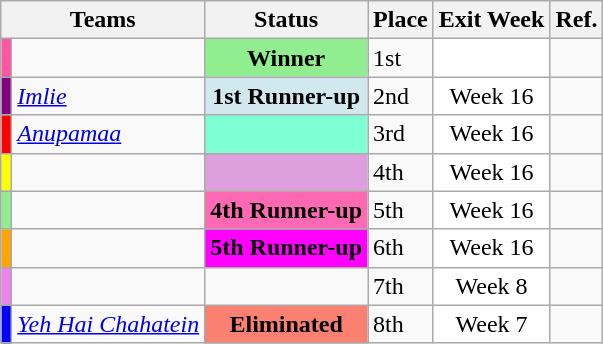<table class="wikitable plainrowheaders">
<tr>
<th colspan="2">Teams</th>
<th>Status</th>
<th>Place</th>
<th>Exit Week</th>
<th>Ref.</th>
</tr>
<tr>
<td style="background:#FF55A3;"></td>
<td></td>
<th style="background:lightgreen; text-align:center;">Winner</th>
<td>1st</td>
<td style="background:white; text-align:center;"></td>
<td></td>
</tr>
<tr>
<td style="background:purple;"></td>
<td><em><a href='#'>Imlie</a></em></td>
<td style ="background:#D1E8EF; text-align:center;"><strong>1st Runner-up</strong></td>
<td>2nd</td>
<td style="background:white; text-align:center;">Week 16</td>
<td></td>
</tr>
<tr>
<td style="background:red;"></td>
<td><em><a href='#'>Anupamaa</a></em></td>
<td style="background:#7FFFD4; text-align:center;"></td>
<td>3rd</td>
<td style="background:white; text-align:center;">Week 16</td>
<td></td>
</tr>
<tr>
<td style="background:yellow;"></td>
<td></td>
<td style="background: #DDA0DD; text-align:center;"><strong></strong></td>
<td>4th</td>
<td style="background:white; text-align:center;">Week 16</td>
<td></td>
</tr>
<tr>
<td style="background:lightgreen;"></td>
<td></td>
<td style="background:#FF69B4; text-align:center;"><strong>4th Runner-up</strong></td>
<td>5th</td>
<td style="background:white; text-align:center;">Week 16</td>
<td></td>
</tr>
<tr>
<td style="background:orange;"></td>
<td></td>
<td style="background: #FF00FF;  text-align:center;"><strong>5th Runner-up</strong></td>
<td>6th</td>
<td style="background:white; text-align:center;">Week 16</td>
<td></td>
</tr>
<tr>
<td style="background:violet;"></td>
<td></td>
<td></td>
<td>7th</td>
<td style="background:white; text-align:center;">Week 8</td>
<td></td>
</tr>
<tr>
<td style="background:blue;"></td>
<td><em><a href='#'>Yeh Hai Chahatein</a></em></td>
<td style="background:salmon; text-align:center;"><strong>Eliminated</strong></td>
<td>8th</td>
<td style="background:white; text-align:center;">Week 7</td>
<td></td>
</tr>
</table>
